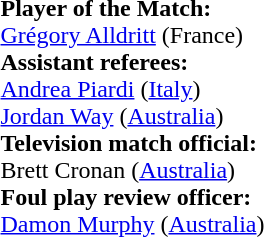<table style="width:100%">
<tr>
<td><br><strong>Player of the Match:</strong>
<br><a href='#'>Grégory Alldritt</a> (France)<br><strong>Assistant referees:</strong>
<br><a href='#'>Andrea Piardi</a> (<a href='#'>Italy</a>)
<br><a href='#'>Jordan Way</a> (<a href='#'>Australia</a>)
<br><strong>Television match official:</strong>
<br>Brett Cronan (<a href='#'>Australia</a>)
<br><strong>Foul play review officer:</strong>
<br><a href='#'>Damon Murphy</a> (<a href='#'>Australia</a>)</td>
</tr>
</table>
